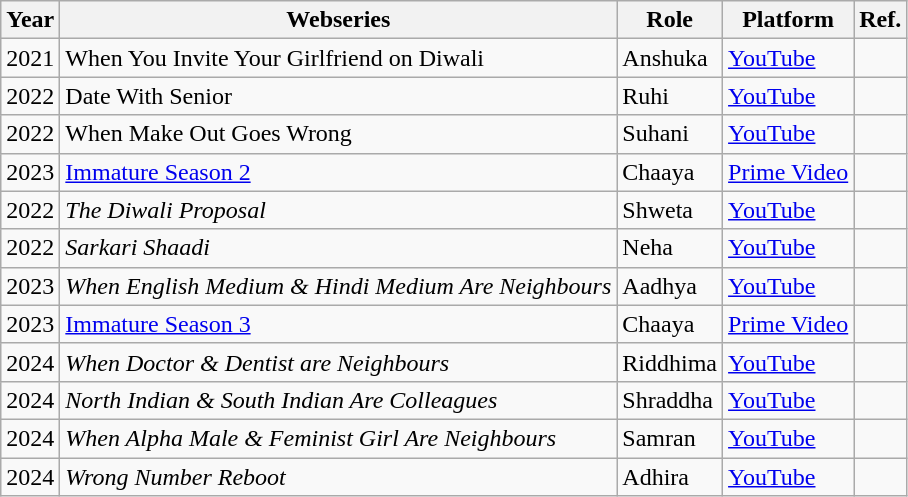<table class="wikitable">
<tr>
<th>Year</th>
<th>Webseries</th>
<th>Role</th>
<th>Platform</th>
<th>Ref.</th>
</tr>
<tr>
<td>2021</td>
<td>When You Invite Your Girlfriend on Diwali</td>
<td>Anshuka</td>
<td><a href='#'>YouTube</a></td>
<td></td>
</tr>
<tr>
<td>2022</td>
<td>Date With Senior</td>
<td>Ruhi</td>
<td><a href='#'>YouTube</a></td>
<td></td>
</tr>
<tr>
<td>2022</td>
<td>When Make Out Goes Wrong</td>
<td>Suhani</td>
<td><a href='#'>YouTube</a></td>
<td></td>
</tr>
<tr>
<td>2023</td>
<td><a href='#'>Immature Season 2</a></td>
<td>Chaaya</td>
<td><a href='#'>Prime Video</a></td>
<td></td>
</tr>
<tr>
<td>2022</td>
<td><em>The Diwali Proposal</em></td>
<td>Shweta</td>
<td><a href='#'>YouTube</a></td>
<td></td>
</tr>
<tr>
<td>2022</td>
<td><em>Sarkari Shaadi</em></td>
<td>Neha</td>
<td><a href='#'>YouTube</a></td>
<td></td>
</tr>
<tr>
<td>2023</td>
<td><em>When English Medium & Hindi Medium Are Neighbours</em></td>
<td>Aadhya</td>
<td><a href='#'>YouTube</a></td>
<td></td>
</tr>
<tr>
<td>2023</td>
<td><a href='#'>Immature Season 3</a></td>
<td>Chaaya</td>
<td><a href='#'>Prime Video</a></td>
<td></td>
</tr>
<tr>
<td>2024</td>
<td><em>When Doctor & Dentist are Neighbours</em></td>
<td>Riddhima</td>
<td><a href='#'>YouTube</a></td>
<td></td>
</tr>
<tr>
<td>2024</td>
<td><em>North Indian & South Indian Are Colleagues</em></td>
<td>Shraddha</td>
<td><a href='#'>YouTube</a></td>
<td></td>
</tr>
<tr>
<td>2024</td>
<td><em>When Alpha Male & Feminist Girl Are Neighbours</em></td>
<td>Samran</td>
<td><a href='#'>YouTube</a></td>
<td></td>
</tr>
<tr>
<td>2024</td>
<td><em>Wrong Number Reboot</em></td>
<td>Adhira</td>
<td><a href='#'>YouTube</a></td>
<td></td>
</tr>
</table>
